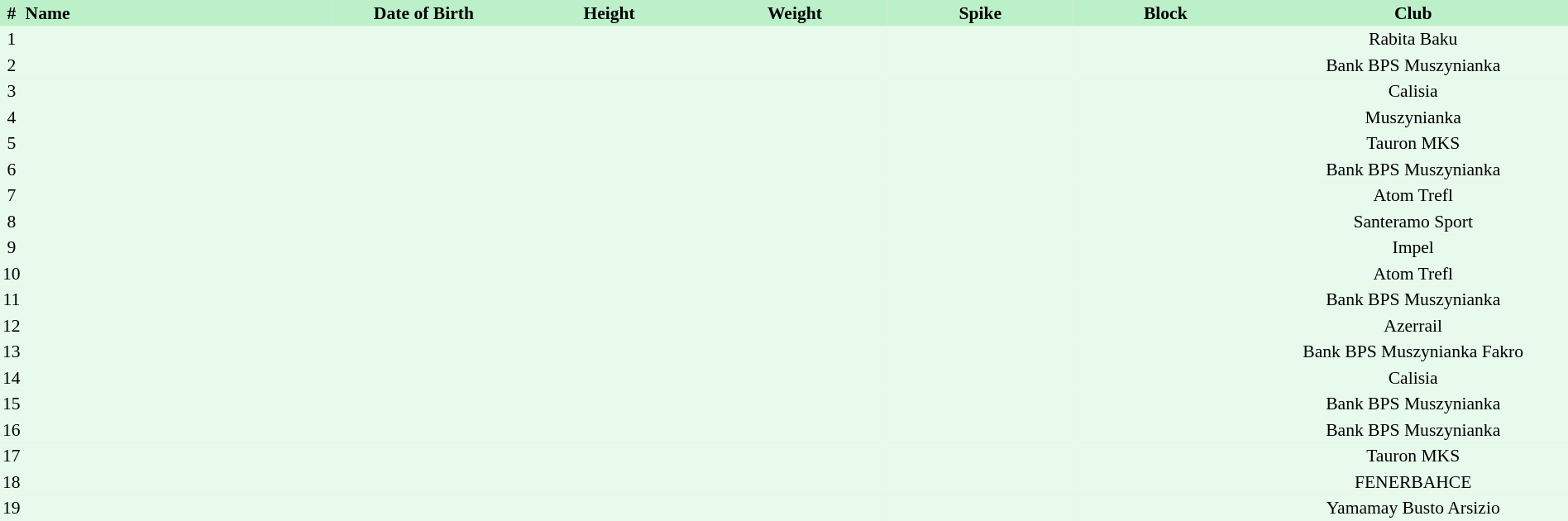<table border=0 cellpadding=2 cellspacing=0  |- bgcolor=#FFECCE style="text-align:center; font-size:90%; width:100%">
<tr bgcolor=#BBF0C9>
<th>#</th>
<th align=left width=20%>Name</th>
<th width=12%>Date of Birth</th>
<th width=12%>Height</th>
<th width=12%>Weight</th>
<th width=12%>Spike</th>
<th width=12%>Block</th>
<th width=20%>Club</th>
</tr>
<tr bgcolor=#E7FAEC>
<td>1</td>
<td align=left></td>
<td align=right></td>
<td></td>
<td></td>
<td></td>
<td></td>
<td>Rabita Baku</td>
</tr>
<tr bgcolor=#E7FAEC>
<td>2</td>
<td align=left></td>
<td align=right></td>
<td></td>
<td></td>
<td></td>
<td></td>
<td>Bank BPS Muszynianka</td>
</tr>
<tr bgcolor=#E7FAEC>
<td>3</td>
<td align=left></td>
<td align=right></td>
<td></td>
<td></td>
<td></td>
<td></td>
<td>Calisia</td>
</tr>
<tr bgcolor=#E7FAEC>
<td>4</td>
<td align=left></td>
<td align=right></td>
<td></td>
<td></td>
<td></td>
<td></td>
<td>Muszynianka</td>
</tr>
<tr bgcolor=#E7FAEC>
<td>5</td>
<td align=left></td>
<td align=right></td>
<td></td>
<td></td>
<td></td>
<td></td>
<td>Tauron MKS</td>
</tr>
<tr bgcolor=#E7FAEC>
<td>6</td>
<td align=left></td>
<td align=right></td>
<td></td>
<td></td>
<td></td>
<td></td>
<td>Bank BPS Muszynianka</td>
</tr>
<tr bgcolor=#E7FAEC>
<td>7</td>
<td align=left></td>
<td align=right></td>
<td></td>
<td></td>
<td></td>
<td></td>
<td>Atom Trefl</td>
</tr>
<tr bgcolor=#E7FAEC>
<td>8</td>
<td align=left></td>
<td align=right></td>
<td></td>
<td></td>
<td></td>
<td></td>
<td>Santeramo Sport</td>
</tr>
<tr bgcolor=#E7FAEC>
<td>9</td>
<td align=left></td>
<td align=right></td>
<td></td>
<td></td>
<td></td>
<td></td>
<td>Impel</td>
</tr>
<tr bgcolor=#E7FAEC>
<td>10</td>
<td align=left></td>
<td align=right></td>
<td></td>
<td></td>
<td></td>
<td></td>
<td>Atom Trefl</td>
</tr>
<tr bgcolor=#E7FAEC>
<td>11</td>
<td align=left></td>
<td align=right></td>
<td></td>
<td></td>
<td></td>
<td></td>
<td>Bank BPS Muszynianka</td>
</tr>
<tr bgcolor=#E7FAEC>
<td>12</td>
<td align=left></td>
<td align=right></td>
<td></td>
<td></td>
<td></td>
<td></td>
<td>Azerrail</td>
</tr>
<tr bgcolor=#E7FAEC>
<td>13</td>
<td align=left></td>
<td align=right></td>
<td></td>
<td></td>
<td></td>
<td></td>
<td>Bank BPS Muszynianka Fakro</td>
</tr>
<tr bgcolor=#E7FAEC>
<td>14</td>
<td align=left></td>
<td align=right></td>
<td></td>
<td></td>
<td></td>
<td></td>
<td>Calisia</td>
</tr>
<tr bgcolor=#E7FAEC>
<td>15</td>
<td align=left></td>
<td align=right></td>
<td></td>
<td></td>
<td></td>
<td></td>
<td>Bank BPS Muszynianka</td>
</tr>
<tr bgcolor=#E7FAEC>
<td>16</td>
<td align=left></td>
<td align=right></td>
<td></td>
<td></td>
<td></td>
<td></td>
<td>Bank BPS Muszynianka</td>
</tr>
<tr bgcolor=#E7FAEC>
<td>17</td>
<td align=left></td>
<td align=right></td>
<td></td>
<td></td>
<td></td>
<td></td>
<td>Tauron MKS</td>
</tr>
<tr bgcolor=#E7FAEC>
<td>18</td>
<td align=left></td>
<td align=right></td>
<td></td>
<td></td>
<td></td>
<td></td>
<td>FENERBAHCE</td>
</tr>
<tr bgcolor=#E7FAEC>
<td>19</td>
<td align=left></td>
<td align=right></td>
<td></td>
<td></td>
<td></td>
<td></td>
<td>Yamamay Busto Arsizio</td>
</tr>
</table>
